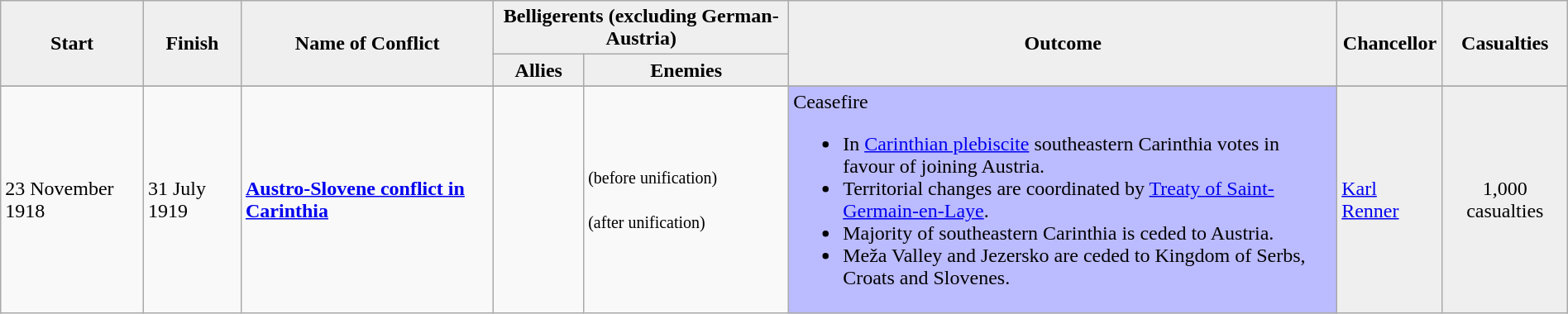<table class="wikitable sortable" width="100%">
<tr>
<th rowspan="2" style="background:#efefef;">Start</th>
<th rowspan="2" style="background:#efefef;">Finish</th>
<th rowspan="2" style="background:#efefef;">Name of Conflict</th>
<th colspan="2" style="background:#efefef;">Belligerents (excluding German-Austria)</th>
<th rowspan="2" style="background:#efefef;">Outcome</th>
<th rowspan="2" style="background:#efefef;">Chancellor</th>
<th rowspan="2" style="background:#efefef;">Casualties</th>
</tr>
<tr>
<th style="background:#efefef;">Allies</th>
<th style="background:#efefef;">Enemies</th>
</tr>
<tr>
</tr>
<tr>
</tr>
<tr>
<td>23 November 1918</td>
<td>31 July 1919</td>
<td><strong><a href='#'>Austro-Slovene conflict in Carinthia</a></strong></td>
<td></td>
<td> <small>(before unification)</small><br><br> <small>(after unification)</small></td>
<td style="background:#BBF">Ceasefire<br><ul><li>In <a href='#'>Carinthian plebiscite</a> southeastern Carinthia votes in favour of joining Austria.</li><li>Territorial changes are coordinated by <a href='#'>Treaty of Saint-Germain-en-Laye</a>.</li><li>Majority of southeastern Carinthia is ceded to Austria.</li><li>Meža Valley and Jezersko are ceded to Kingdom of Serbs, Croats and Slovenes.</li></ul></td>
<td style="background:#efefef"><a href='#'>Karl Renner</a></td>
<td style="background:#efefef; text-align:center">1,000 casualties</td>
</tr>
</table>
